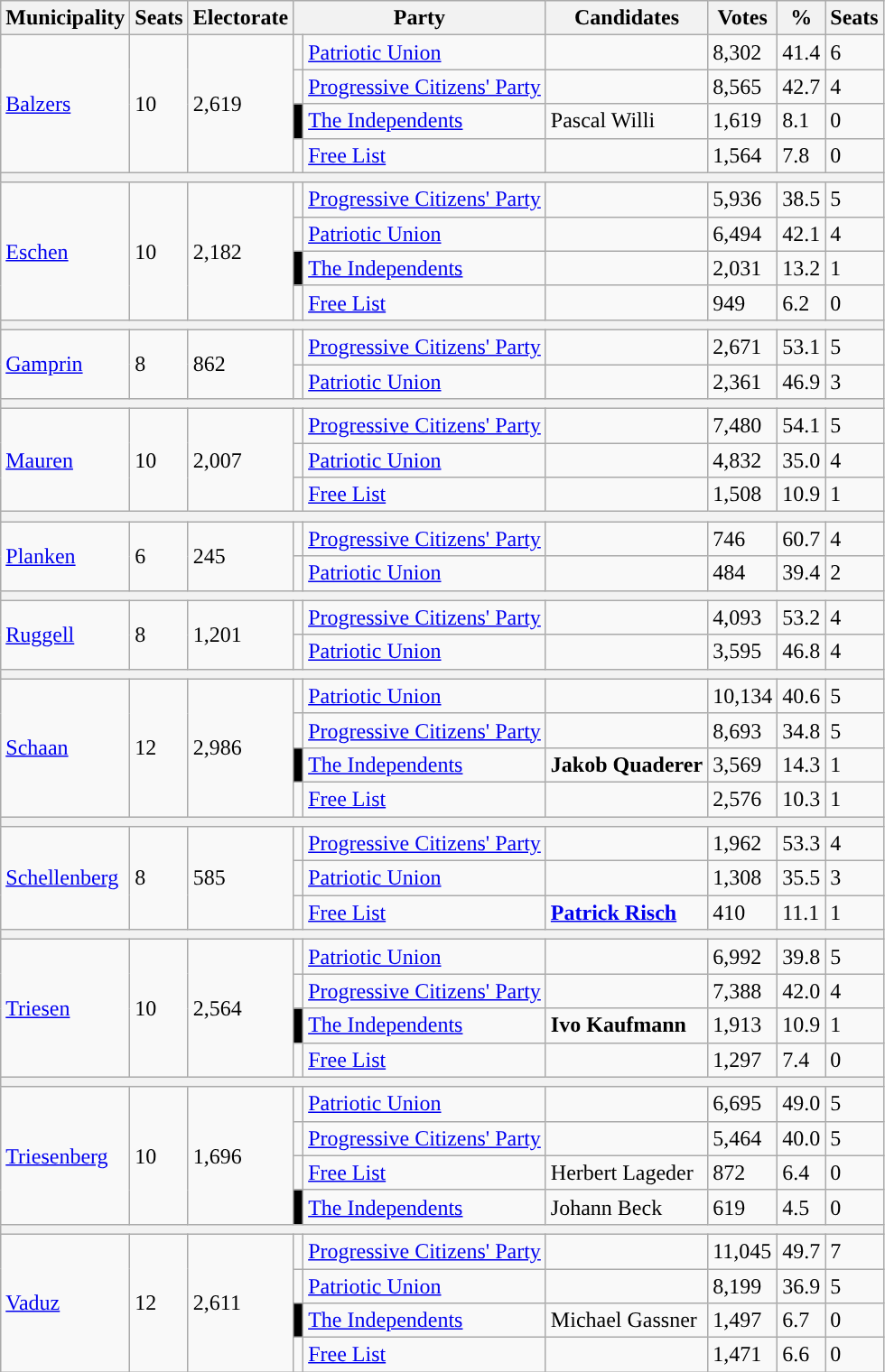<table class="wikitable">
<tr>
<th>Municipality</th>
<th>Seats</th>
<th>Electorate</th>
<th colspan="2">Party</th>
<th>Candidates</th>
<th>Votes</th>
<th>%</th>
<th>Seats</th>
</tr>
<tr>
<td rowspan="4"><a href='#'>Balzers</a></td>
<td rowspan="4">10</td>
<td rowspan="4">2,619</td>
<td style="color:inherit;background:"></td>
<td><a href='#'>Patriotic Union</a></td>
<td></td>
<td>8,302</td>
<td>41.4</td>
<td>6</td>
</tr>
<tr>
<td style="color:inherit;background:"></td>
<td><a href='#'>Progressive Citizens' Party</a></td>
<td></td>
<td>8,565</td>
<td>42.7</td>
<td>4</td>
</tr>
<tr>
<td bgcolor="black"></td>
<td><a href='#'>The Independents</a></td>
<td>Pascal Willi</td>
<td>1,619</td>
<td>8.1</td>
<td>0</td>
</tr>
<tr>
<td style="color:inherit;background:"></td>
<td><a href='#'>Free List</a></td>
<td></td>
<td>1,564</td>
<td>7.8</td>
<td>0</td>
</tr>
<tr>
<th colspan="9"></th>
</tr>
<tr>
<td rowspan="4"><a href='#'>Eschen</a></td>
<td rowspan="4">10</td>
<td rowspan="4">2,182</td>
<td style="color:inherit;background:"></td>
<td><a href='#'>Progressive Citizens' Party</a></td>
<td></td>
<td>5,936</td>
<td>38.5</td>
<td>5</td>
</tr>
<tr>
<td style="color:inherit;background:"></td>
<td><a href='#'>Patriotic Union</a></td>
<td></td>
<td>6,494</td>
<td>42.1</td>
<td>4</td>
</tr>
<tr>
<td bgcolor="black"></td>
<td><a href='#'>The Independents</a></td>
<td></td>
<td>2,031</td>
<td>13.2</td>
<td>1</td>
</tr>
<tr>
<td style="color:inherit;background:"></td>
<td><a href='#'>Free List</a></td>
<td></td>
<td>949</td>
<td>6.2</td>
<td>0</td>
</tr>
<tr>
<th colspan="9"></th>
</tr>
<tr>
<td rowspan="2"><a href='#'>Gamprin</a></td>
<td rowspan="2">8</td>
<td rowspan="2">862</td>
<td style="color:inherit;background:"></td>
<td><a href='#'>Progressive Citizens' Party</a></td>
<td></td>
<td>2,671</td>
<td>53.1</td>
<td>5</td>
</tr>
<tr>
<td style="color:inherit;background:"></td>
<td><a href='#'>Patriotic Union</a></td>
<td></td>
<td>2,361</td>
<td>46.9</td>
<td>3</td>
</tr>
<tr>
<th colspan="9"></th>
</tr>
<tr>
<td rowspan="3"><a href='#'>Mauren</a></td>
<td rowspan="3">10</td>
<td rowspan="3">2,007</td>
<td style="color:inherit;background:"></td>
<td><a href='#'>Progressive Citizens' Party</a></td>
<td></td>
<td>7,480</td>
<td>54.1</td>
<td>5</td>
</tr>
<tr>
<td style="color:inherit;background:"></td>
<td><a href='#'>Patriotic Union</a></td>
<td></td>
<td>4,832</td>
<td>35.0</td>
<td>4</td>
</tr>
<tr>
<td style="color:inherit;background:"></td>
<td><a href='#'>Free List</a></td>
<td></td>
<td>1,508</td>
<td>10.9</td>
<td>1</td>
</tr>
<tr>
<th colspan="9"></th>
</tr>
<tr>
<td rowspan="2"><a href='#'>Planken</a></td>
<td rowspan="2">6</td>
<td rowspan="2">245</td>
<td style="color:inherit;background:"></td>
<td><a href='#'>Progressive Citizens' Party</a></td>
<td></td>
<td>746</td>
<td>60.7</td>
<td>4</td>
</tr>
<tr>
<td style="color:inherit;background:"></td>
<td><a href='#'>Patriotic Union</a></td>
<td></td>
<td>484</td>
<td>39.4</td>
<td>2</td>
</tr>
<tr>
<th colspan="9"></th>
</tr>
<tr>
<td rowspan="2"><a href='#'>Ruggell</a></td>
<td rowspan="2">8</td>
<td rowspan="2">1,201</td>
<td style="color:inherit;background:"></td>
<td><a href='#'>Progressive Citizens' Party</a></td>
<td></td>
<td>4,093</td>
<td>53.2</td>
<td>4</td>
</tr>
<tr>
<td style="color:inherit;background:"></td>
<td><a href='#'>Patriotic Union</a></td>
<td></td>
<td>3,595</td>
<td>46.8</td>
<td>4</td>
</tr>
<tr>
<th colspan="9"></th>
</tr>
<tr>
<td rowspan="4"><a href='#'>Schaan</a></td>
<td rowspan="4">12</td>
<td rowspan="4">2,986</td>
<td style="color:inherit;background:"></td>
<td><a href='#'>Patriotic Union</a></td>
<td></td>
<td>10,134</td>
<td>40.6</td>
<td>5</td>
</tr>
<tr>
<td style="color:inherit;background:"></td>
<td><a href='#'>Progressive Citizens' Party</a></td>
<td></td>
<td>8,693</td>
<td>34.8</td>
<td>5</td>
</tr>
<tr>
<td bgcolor="black"></td>
<td><a href='#'>The Independents</a></td>
<td><strong>Jakob Quaderer</strong></td>
<td>3,569</td>
<td>14.3</td>
<td>1</td>
</tr>
<tr>
<td style="color:inherit;background:"></td>
<td><a href='#'>Free List</a></td>
<td></td>
<td>2,576</td>
<td>10.3</td>
<td>1</td>
</tr>
<tr>
<th colspan="9"></th>
</tr>
<tr>
<td rowspan="3"><a href='#'>Schellenberg</a></td>
<td rowspan="3">8</td>
<td rowspan="3">585</td>
<td style="color:inherit;background:"></td>
<td><a href='#'>Progressive Citizens' Party</a></td>
<td></td>
<td>1,962</td>
<td>53.3</td>
<td>4</td>
</tr>
<tr>
<td style="color:inherit;background:"></td>
<td><a href='#'>Patriotic Union</a></td>
<td></td>
<td>1,308</td>
<td>35.5</td>
<td>3</td>
</tr>
<tr>
<td style="color:inherit;background:"></td>
<td><a href='#'>Free List</a></td>
<td><strong><a href='#'>Patrick Risch</a></strong></td>
<td>410</td>
<td>11.1</td>
<td>1</td>
</tr>
<tr>
<th colspan="9"></th>
</tr>
<tr>
<td rowspan="4"><a href='#'>Triesen</a></td>
<td rowspan="4">10</td>
<td rowspan="4">2,564</td>
<td style="color:inherit;background:"></td>
<td><a href='#'>Patriotic Union</a></td>
<td></td>
<td>6,992</td>
<td>39.8</td>
<td>5</td>
</tr>
<tr>
<td style="color:inherit;background:"></td>
<td><a href='#'>Progressive Citizens' Party</a></td>
<td></td>
<td>7,388</td>
<td>42.0</td>
<td>4</td>
</tr>
<tr>
<td bgcolor="black"></td>
<td><a href='#'>The Independents</a></td>
<td><strong>Ivo Kaufmann</strong></td>
<td>1,913</td>
<td>10.9</td>
<td>1</td>
</tr>
<tr>
<td style="color:inherit;background:"></td>
<td><a href='#'>Free List</a></td>
<td></td>
<td>1,297</td>
<td>7.4</td>
<td>0</td>
</tr>
<tr>
<th colspan="9"></th>
</tr>
<tr>
<td rowspan="4"><a href='#'>Triesenberg</a></td>
<td rowspan="4">10</td>
<td rowspan="4">1,696</td>
<td style="color:inherit;background:"></td>
<td><a href='#'>Patriotic Union</a></td>
<td></td>
<td>6,695</td>
<td>49.0</td>
<td>5</td>
</tr>
<tr>
<td style="color:inherit;background:"></td>
<td><a href='#'>Progressive Citizens' Party</a></td>
<td></td>
<td>5,464</td>
<td>40.0</td>
<td>5</td>
</tr>
<tr>
<td style="color:inherit;background:"></td>
<td><a href='#'>Free List</a></td>
<td>Herbert Lageder</td>
<td>872</td>
<td>6.4</td>
<td>0</td>
</tr>
<tr>
<td bgcolor="black"></td>
<td><a href='#'>The Independents</a></td>
<td>Johann Beck</td>
<td>619</td>
<td>4.5</td>
<td>0</td>
</tr>
<tr>
<th colspan="9"></th>
</tr>
<tr>
<td rowspan="4"><a href='#'>Vaduz</a></td>
<td rowspan="4">12</td>
<td rowspan="4">2,611</td>
<td style="color:inherit;background:"></td>
<td><a href='#'>Progressive Citizens' Party</a></td>
<td></td>
<td>11,045</td>
<td>49.7</td>
<td>7</td>
</tr>
<tr>
<td style="color:inherit;background:"></td>
<td><a href='#'>Patriotic Union</a></td>
<td></td>
<td>8,199</td>
<td>36.9</td>
<td>5</td>
</tr>
<tr>
<td bgcolor="black"></td>
<td><a href='#'>The Independents</a></td>
<td>Michael Gassner</td>
<td>1,497</td>
<td>6.7</td>
<td>0</td>
</tr>
<tr>
<td style="color:inherit;background:"></td>
<td><a href='#'>Free List</a></td>
<td></td>
<td>1,471</td>
<td>6.6</td>
<td>0</td>
</tr>
</table>
